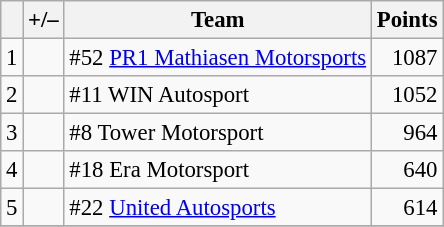<table class="wikitable" style="font-size: 95%;">
<tr>
<th scope="col"></th>
<th scope="col">+/–</th>
<th scope="col">Team</th>
<th scope="col">Points</th>
</tr>
<tr>
<td align=center>1</td>
<td align="left"></td>
<td> #52 <a href='#'>PR1 Mathiasen Motorsports</a></td>
<td align=right>1087</td>
</tr>
<tr>
<td align=center>2</td>
<td align="left"></td>
<td> #11 WIN Autosport</td>
<td align=right>1052</td>
</tr>
<tr>
<td align=center>3</td>
<td align="left"></td>
<td> #8 Tower Motorsport</td>
<td align=right>964</td>
</tr>
<tr>
<td align=center>4</td>
<td align="left"></td>
<td> #18 Era Motorsport</td>
<td align=right>640</td>
</tr>
<tr>
<td align=center>5</td>
<td align="left"></td>
<td> #22 <a href='#'>United Autosports</a></td>
<td align=right>614</td>
</tr>
<tr>
</tr>
</table>
